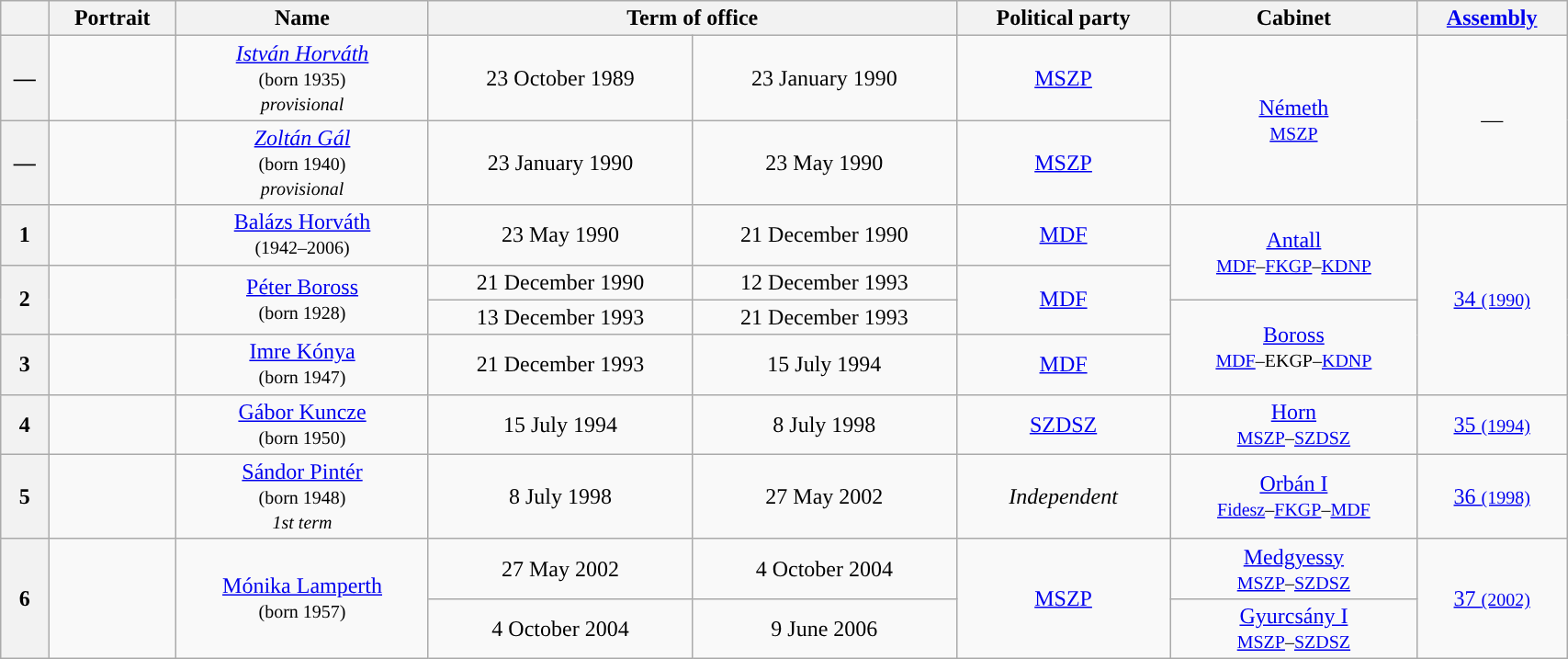<table class="wikitable" style="width:90%; text-align:center;">
<tr>
<th></th>
<th>Portrait</th>
<th>Name<br></th>
<th colspan=2>Term of office</th>
<th>Political party</th>
<th>Cabinet</th>
<th><a href='#'>Assembly</a><br></th>
</tr>
<tr>
<th style="background:">—</th>
<td></td>
<td><em><a href='#'>István Horváth</a></em><br><small>(born 1935)<br><em>provisional</em></small></td>
<td>23 October 1989</td>
<td>23 January 1990</td>
<td><a href='#'>MSZP</a></td>
<td rowspan="2"><a href='#'>Németh</a><br><small><a href='#'>MSZP</a></small></td>
<td rowspan="2">—</td>
</tr>
<tr>
<th style="background:">—</th>
<td></td>
<td><em><a href='#'>Zoltán Gál</a></em><br><small>(born 1940)<br><em>provisional</em></small></td>
<td>23 January 1990</td>
<td>23 May 1990</td>
<td><a href='#'>MSZP</a></td>
</tr>
<tr>
<th style="background:">1</th>
<td></td>
<td><a href='#'>Balázs Horváth</a><br><small>(1942–2006)</small></td>
<td>23 May 1990</td>
<td>21 December 1990</td>
<td><a href='#'>MDF</a></td>
<td rowspan="2"><a href='#'>Antall</a><br><small><a href='#'>MDF</a>–<a href='#'>FKGP</a>–<a href='#'>KDNP</a></small></td>
<td rowspan="4"><a href='#'>34 <small>(1990)</small></a></td>
</tr>
<tr>
<th rowspan="2" style="background:">2</th>
<td rowspan="2"></td>
<td rowspan="2"><a href='#'>Péter Boross</a><br><small>(born 1928)</small></td>
<td>21 December 1990</td>
<td>12 December 1993</td>
<td rowspan="2"><a href='#'>MDF</a></td>
</tr>
<tr>
<td>13 December 1993</td>
<td>21 December 1993</td>
<td rowspan="2"><a href='#'>Boross</a><br><small><a href='#'>MDF</a>–EKGP–<a href='#'>KDNP</a></small></td>
</tr>
<tr>
<th style="background:">3</th>
<td></td>
<td><a href='#'>Imre Kónya</a><br><small>(born 1947)</small></td>
<td>21 December 1993</td>
<td>15 July 1994</td>
<td><a href='#'>MDF</a></td>
</tr>
<tr>
<th style="background:">4</th>
<td></td>
<td><a href='#'>Gábor Kuncze</a><br><small>(born 1950)</small></td>
<td>15 July 1994</td>
<td>8 July 1998</td>
<td><a href='#'>SZDSZ</a></td>
<td><a href='#'>Horn</a><br><small><a href='#'>MSZP</a>–<a href='#'>SZDSZ</a></small></td>
<td><a href='#'>35 <small>(1994)</small></a></td>
</tr>
<tr>
<th style="background:">5</th>
<td></td>
<td><a href='#'>Sándor Pintér</a><br><small>(born 1948)<br><em>1st term</em></small></td>
<td>8 July 1998</td>
<td>27 May 2002</td>
<td><em>Independent</em></td>
<td><a href='#'>Orbán I</a><br><small><a href='#'>Fidesz</a>–<a href='#'>FKGP</a>–<a href='#'>MDF</a></small></td>
<td><a href='#'>36 <small>(1998)</small></a></td>
</tr>
<tr>
<th rowspan="2" style="background:">6</th>
<td rowspan="2"></td>
<td rowspan="2"><a href='#'>Mónika Lamperth</a><br><small>(born 1957)</small></td>
<td>27 May 2002</td>
<td>4 October 2004</td>
<td rowspan="2"><a href='#'>MSZP</a></td>
<td><a href='#'>Medgyessy</a><br><small><a href='#'>MSZP</a>–<a href='#'>SZDSZ</a></small></td>
<td rowspan="2"><a href='#'>37 <small>(2002)</small></a></td>
</tr>
<tr>
<td>4 October 2004</td>
<td>9 June 2006</td>
<td><a href='#'>Gyurcsány I</a><br><small><a href='#'>MSZP</a>–<a href='#'>SZDSZ</a></small></td>
</tr>
</table>
